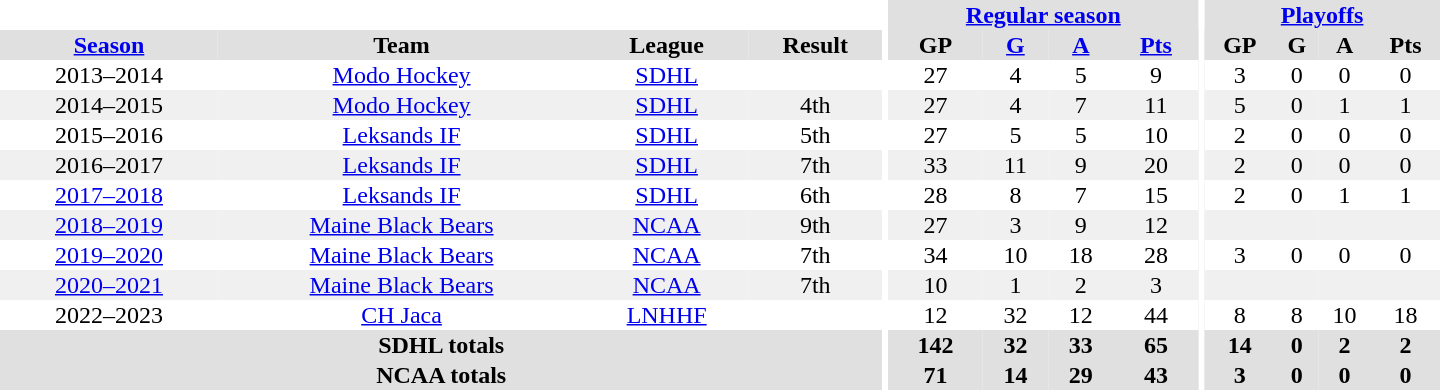<table border="0" cellpadding="1" cellspacing="0" style="text-align:center; width:60em">
<tr bgcolor="#e0e0e0">
<th colspan="4" bgcolor="#ffffff"></th>
<th rowspan="99" bgcolor="#ffffff"></th>
<th colspan="4"><a href='#'>Regular season</a></th>
<th rowspan="99" bgcolor="#ffffff"></th>
<th colspan="4"><a href='#'>Playoffs</a></th>
</tr>
<tr bgcolor="#e0e0e0">
<th><a href='#'>Season</a></th>
<th>Team</th>
<th>League</th>
<th>Result</th>
<th>GP</th>
<th><a href='#'>G</a></th>
<th><a href='#'>A</a></th>
<th><a href='#'>Pts</a></th>
<th>GP</th>
<th>G</th>
<th>A</th>
<th>Pts</th>
</tr>
<tr>
<td>2013–2014</td>
<td><a href='#'>Modo Hockey</a></td>
<td><a href='#'>SDHL</a></td>
<th></th>
<td>27</td>
<td>4</td>
<td>5</td>
<td>9</td>
<td>3</td>
<td>0</td>
<td>0</td>
<td>0</td>
</tr>
<tr bgcolor="#f0f0f0">
<td>2014–2015</td>
<td><a href='#'>Modo Hockey</a></td>
<td><a href='#'>SDHL</a></td>
<td>4th</td>
<td>27</td>
<td>4</td>
<td>7</td>
<td>11</td>
<td>5</td>
<td>0</td>
<td>1</td>
<td>1</td>
</tr>
<tr>
<td>2015–2016</td>
<td><a href='#'>Leksands IF</a></td>
<td><a href='#'>SDHL</a></td>
<td>5th</td>
<td>27</td>
<td>5</td>
<td>5</td>
<td>10</td>
<td>2</td>
<td>0</td>
<td>0</td>
<td>0</td>
</tr>
<tr bgcolor="#f0f0f0">
<td>2016–2017</td>
<td><a href='#'>Leksands IF</a></td>
<td><a href='#'>SDHL</a></td>
<td>7th</td>
<td>33</td>
<td>11</td>
<td>9</td>
<td>20</td>
<td>2</td>
<td>0</td>
<td>0</td>
<td>0</td>
</tr>
<tr>
<td><a href='#'>2017–2018</a></td>
<td><a href='#'>Leksands IF</a></td>
<td><a href='#'>SDHL</a></td>
<td>6th</td>
<td>28</td>
<td>8</td>
<td>7</td>
<td>15</td>
<td>2</td>
<td>0</td>
<td>1</td>
<td>1</td>
</tr>
<tr bgcolor="#f0f0f0">
<td><a href='#'>2018–2019</a></td>
<td><a href='#'>Maine Black Bears</a></td>
<td><a href='#'>NCAA</a></td>
<td>9th</td>
<td>27</td>
<td>3</td>
<td>9</td>
<td>12</td>
<td></td>
<td></td>
<td></td>
<td></td>
</tr>
<tr>
<td><a href='#'>2019–2020</a></td>
<td><a href='#'>Maine Black Bears</a></td>
<td><a href='#'>NCAA</a></td>
<td>7th</td>
<td>34</td>
<td>10</td>
<td>18</td>
<td>28</td>
<td>3</td>
<td>0</td>
<td>0</td>
<td>0</td>
</tr>
<tr bgcolor="#f0f0f0">
<td><a href='#'>2020–2021</a></td>
<td><a href='#'>Maine Black Bears</a></td>
<td><a href='#'>NCAA</a></td>
<td>7th</td>
<td>10</td>
<td>1</td>
<td>2</td>
<td>3</td>
<td></td>
<td></td>
<td></td>
<td></td>
</tr>
<tr>
<td Liga Nacional de Hockey Hielo Femenina>2022–2023</td>
<td><a href='#'>CH Jaca</a></td>
<td><a href='#'>LNHHF</a></td>
<th></th>
<td>12</td>
<td>32</td>
<td>12</td>
<td>44</td>
<td>8</td>
<td>8</td>
<td>10</td>
<td>18</td>
</tr>
<tr>
</tr>
<tr bgcolor="#e0e0e0">
<th colspan="4">SDHL totals</th>
<th>142</th>
<th>32</th>
<th>33</th>
<th>65</th>
<th>14</th>
<th>0</th>
<th>2</th>
<th>2</th>
</tr>
<tr bgcolor="#e0e0e0">
<th colspan="4">NCAA totals</th>
<th>71</th>
<th>14</th>
<th>29</th>
<th>43</th>
<th>3</th>
<th>0</th>
<th>0</th>
<th>0</th>
</tr>
</table>
